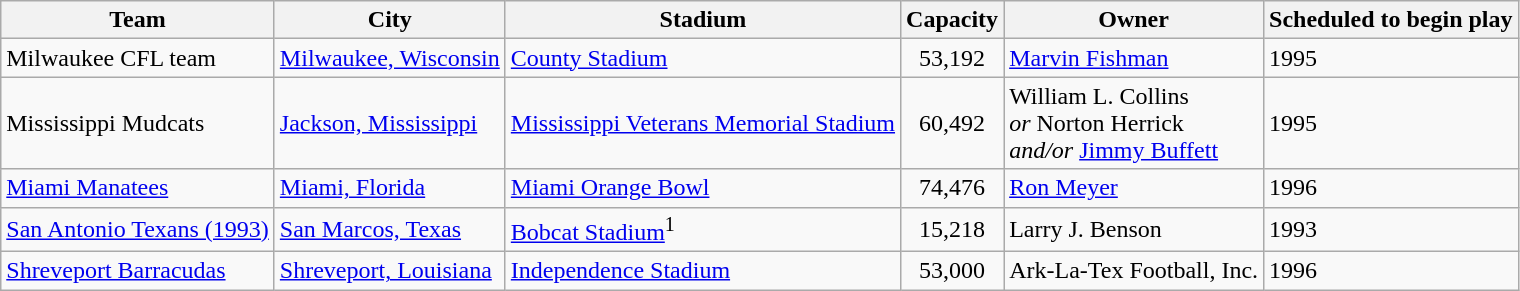<table class="wikitable sortable" style="margin:1em; clear:right; text-align:left; line-height:normal;">
<tr>
<th>Team</th>
<th>City</th>
<th>Stadium</th>
<th>Capacity</th>
<th>Owner</th>
<th>Scheduled to begin play</th>
</tr>
<tr>
<td>Milwaukee CFL team</td>
<td><a href='#'>Milwaukee, Wisconsin</a></td>
<td><a href='#'>County Stadium</a></td>
<td align=center>53,192</td>
<td><a href='#'>Marvin Fishman</a></td>
<td>1995</td>
</tr>
<tr>
<td>Mississippi Mudcats</td>
<td><a href='#'>Jackson, Mississippi</a></td>
<td><a href='#'>Mississippi Veterans Memorial Stadium</a></td>
<td align=center>60,492</td>
<td>William L. Collins<br><em>or</em> Norton Herrick<br><em>and/or</em> <a href='#'>Jimmy Buffett</a></td>
<td>1995</td>
</tr>
<tr>
<td><a href='#'>Miami Manatees</a></td>
<td><a href='#'>Miami, Florida</a></td>
<td><a href='#'>Miami Orange Bowl</a></td>
<td align=center>74,476</td>
<td><a href='#'>Ron Meyer</a></td>
<td>1996</td>
</tr>
<tr>
<td><a href='#'>San Antonio Texans (1993)</a></td>
<td><a href='#'>San Marcos, Texas</a></td>
<td><a href='#'>Bobcat Stadium</a><sup>1</sup></td>
<td align=center>15,218</td>
<td>Larry J. Benson</td>
<td>1993</td>
</tr>
<tr>
<td><a href='#'>Shreveport Barracudas</a></td>
<td><a href='#'>Shreveport, Louisiana</a></td>
<td><a href='#'>Independence Stadium</a></td>
<td align=center>53,000</td>
<td>Ark-La-Tex Football, Inc.</td>
<td>1996</td>
</tr>
</table>
